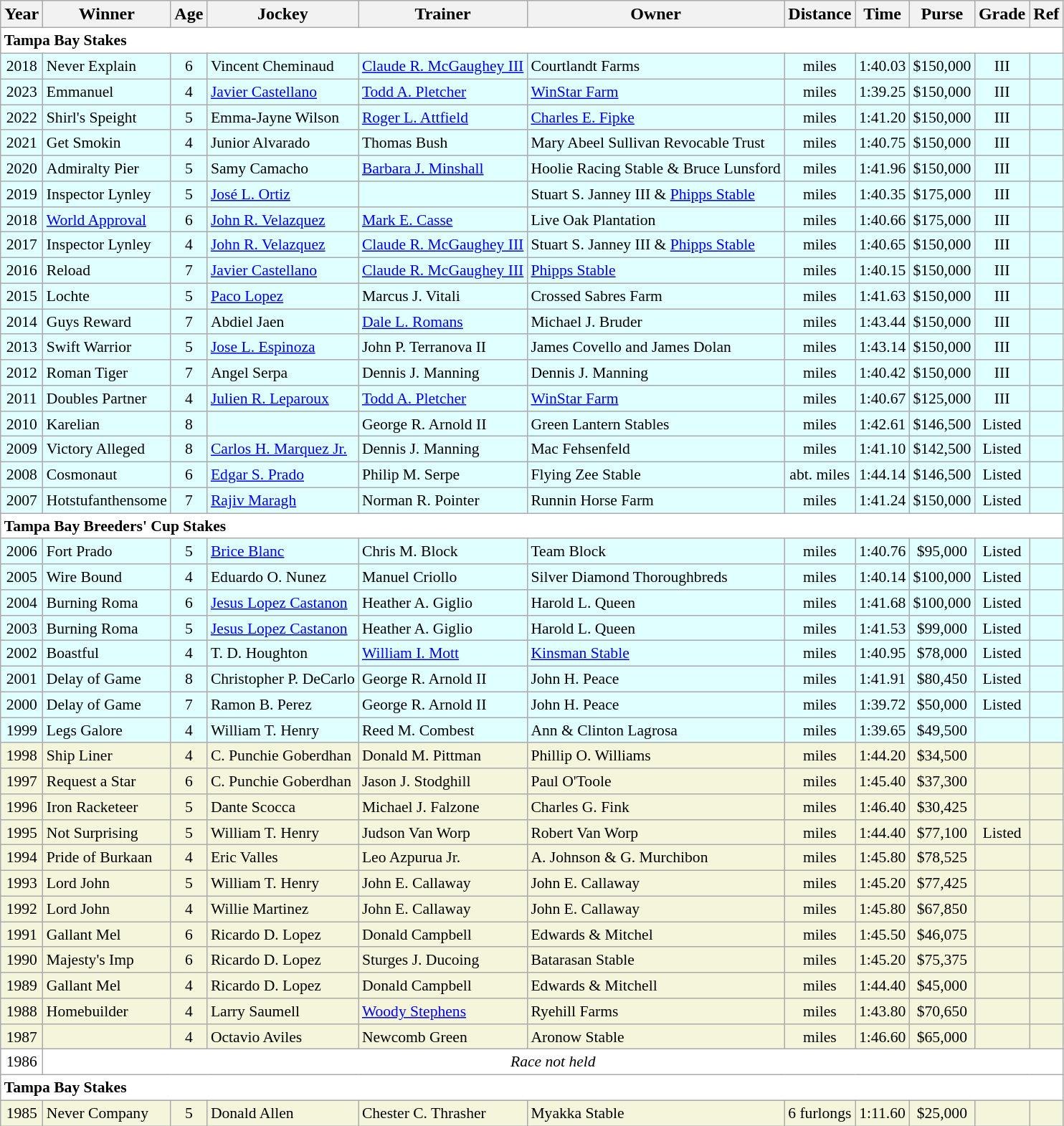<table class="wikitable sortable">
<tr>
<th>Year</th>
<th>Winner</th>
<th>Age</th>
<th>Jockey</th>
<th>Trainer</th>
<th>Owner</th>
<th>Distance</th>
<th>Time</th>
<th>Purse</th>
<th>Grade</th>
<th>Ref</th>
</tr>
<tr style="font-size:90%; background-color:white">
<td align="left" colspan=11><strong>Tampa Bay Stakes</strong></td>
</tr>
<tr style="font-size:90%; background-color:lightcyan">
<td align=center>2018</td>
<td>Never Explain</td>
<td align=center>6</td>
<td>Vincent Cheminaud</td>
<td><a href='#'>Claude R. McGaughey III</a></td>
<td>Courtlandt Farms</td>
<td align=center> miles</td>
<td align=center>1:40.03</td>
<td align=center>$150,000</td>
<td align=center>III</td>
<td></td>
</tr>
<tr style="font-size:90%; background-color:lightcyan">
<td align=center>2023</td>
<td>Emmanuel</td>
<td align=center>4</td>
<td><a href='#'>Javier Castellano</a></td>
<td><a href='#'>Todd A. Pletcher</a></td>
<td><a href='#'>WinStar Farm</a></td>
<td align=center> miles</td>
<td align=center>1:39.25</td>
<td align=center>$150,000</td>
<td align=center>III</td>
<td></td>
</tr>
<tr style="font-size:90%; background-color:lightcyan">
<td align=center>2022</td>
<td>Shirl's Speight</td>
<td align=center>5</td>
<td>Emma-Jayne Wilson</td>
<td><a href='#'>Roger L. Attfield</a></td>
<td><a href='#'>Charles E. Fipke</a></td>
<td align=center> miles</td>
<td align=center>1:41.20</td>
<td align=center>$150,000</td>
<td align=center>III</td>
<td></td>
</tr>
<tr style="font-size:90%; background-color:lightcyan">
<td align=center>2021</td>
<td>Get Smokin</td>
<td align=center>4</td>
<td>Junior Alvarado</td>
<td>Thomas Bush</td>
<td>Mary Abeel Sullivan Revocable Trust</td>
<td align=center> miles</td>
<td align=center>1:40.75</td>
<td align=center>$150,000</td>
<td align=center>III</td>
<td></td>
</tr>
<tr style="font-size:90%; background-color:lightcyan">
<td align=center>2020</td>
<td>Admiralty Pier</td>
<td align=center>5</td>
<td>Samy Camacho</td>
<td><a href='#'>Barbara J. Minshall</a></td>
<td>Hoolie Racing Stable & Bruce Lunsford</td>
<td align=center> miles</td>
<td align=center>1:41.96</td>
<td align=center>$150,000</td>
<td align=center>III</td>
<td></td>
</tr>
<tr style="font-size:90%; background-color:lightcyan">
<td align=center>2019</td>
<td>Inspector Lynley</td>
<td align=center>5</td>
<td><a href='#'>José L. Ortiz</a></td>
<td></td>
<td>Stuart S. Janney  III & <a href='#'>Phipps Stable</a></td>
<td align=center> miles</td>
<td align=center>1:40.35</td>
<td align=center>$175,000</td>
<td align=center>III</td>
<td></td>
</tr>
<tr style="font-size:90%; background-color:lightcyan">
<td align=center>2018</td>
<td><a href='#'>World Approval</a></td>
<td align=center>6</td>
<td><a href='#'>John R. Velazquez</a></td>
<td><a href='#'>Mark E. Casse</a></td>
<td>Live Oak Plantation</td>
<td align=center> miles</td>
<td align=center>1:40.66</td>
<td align=center>$175,000</td>
<td align=center>III</td>
<td></td>
</tr>
<tr style="font-size:90%; background-color:lightcyan">
<td align=center>2017</td>
<td>Inspector Lynley</td>
<td align=center>4</td>
<td><a href='#'>John R. Velazquez</a></td>
<td><a href='#'>Claude R. McGaughey III</a></td>
<td>Stuart S. Janney  III & <a href='#'>Phipps Stable</a></td>
<td align=center> miles</td>
<td align=center>1:40.65</td>
<td align=center>$150,000</td>
<td align=center>III</td>
<td></td>
</tr>
<tr style="font-size:90%; background-color:lightcyan">
<td align=center>2016</td>
<td>Reload</td>
<td align=center>7</td>
<td><a href='#'>Javier Castellano</a></td>
<td><a href='#'>Claude R. McGaughey III</a></td>
<td><a href='#'>Phipps Stable</a></td>
<td align=center> miles</td>
<td align=center>1:40.15</td>
<td align=center>$150,000</td>
<td align=center>III</td>
<td></td>
</tr>
<tr style="font-size:90%; background-color:lightcyan">
<td align=center>2015</td>
<td>Lochte</td>
<td align=center>5</td>
<td><a href='#'>Paco Lopez</a></td>
<td>Marcus J. Vitali</td>
<td>Crossed Sabres Farm</td>
<td align=center> miles</td>
<td align=center>1:41.63</td>
<td align=center>$150,000</td>
<td align=center>III</td>
<td></td>
</tr>
<tr style="font-size:90%; background-color:lightcyan">
<td align=center>2014</td>
<td>Guys Reward</td>
<td align=center>7</td>
<td>Abdiel Jaen</td>
<td><a href='#'>Dale L. Romans</a></td>
<td>Michael J. Bruder</td>
<td align=center> miles</td>
<td align=center>1:43.44</td>
<td align=center>$150,000</td>
<td align=center>III</td>
<td></td>
</tr>
<tr style="font-size:90%; background-color:lightcyan">
<td align=center>2013</td>
<td>Swift Warrior</td>
<td align=center>5</td>
<td><a href='#'>Jose L. Espinoza</a></td>
<td>John P. Terranova II</td>
<td>James Covello and James Dolan</td>
<td align=center> miles</td>
<td align=center>1:43.14</td>
<td align=center>$150,000</td>
<td align=center>III</td>
<td></td>
</tr>
<tr style="font-size:90%; background-color:lightcyan">
<td align=center>2012</td>
<td>Roman Tiger</td>
<td align=center>7</td>
<td>Angel Serpa</td>
<td>Dennis J. Manning</td>
<td>Dennis J. Manning</td>
<td align=center> miles</td>
<td align=center>1:40.42</td>
<td align=center>$150,000</td>
<td align=center>III</td>
<td></td>
</tr>
<tr style="font-size:90%; background-color:lightcyan">
<td align=center>2011</td>
<td>Doubles Partner</td>
<td align=center>4</td>
<td><a href='#'>Julien R. Leparoux</a></td>
<td><a href='#'>Todd A. Pletcher</a></td>
<td><a href='#'>WinStar Farm</a></td>
<td align=center> miles</td>
<td align=center>1:40.67</td>
<td align=center>$125,000</td>
<td align=center>III</td>
<td></td>
</tr>
<tr style="font-size:90%; background-color:lightcyan">
<td align=center>2010</td>
<td>Karelian</td>
<td align=center>8</td>
<td></td>
<td>George R. Arnold II</td>
<td>Green Lantern Stables</td>
<td align=center> miles</td>
<td align=center>1:42.61</td>
<td align=center>$146,500</td>
<td align=center>Listed</td>
<td></td>
</tr>
<tr style="font-size:90%; background-color:lightcyan">
<td align=center>2009</td>
<td>Victory Alleged</td>
<td align=center>8</td>
<td><a href='#'>Carlos H. Marquez Jr.</a></td>
<td>Dennis J. Manning</td>
<td>Mac Fehsenfeld</td>
<td align=center> miles</td>
<td align=center>1:41.10</td>
<td align=center>$142,500</td>
<td align=center>Listed</td>
<td></td>
</tr>
<tr style="font-size:90%; background-color:lightcyan">
<td align=center>2008</td>
<td>Cosmonaut</td>
<td align=center>6</td>
<td><a href='#'>Edgar S. Prado</a></td>
<td>Philip M. Serpe</td>
<td>Flying Zee Stable</td>
<td align=center>abt.  miles</td>
<td align=center>1:44.14</td>
<td align=center>$146,500</td>
<td align=center>Listed</td>
<td></td>
</tr>
<tr style="font-size:90%; background-color:lightcyan">
<td align=center>2007</td>
<td>Hotstufanthensome</td>
<td align=center>7</td>
<td><a href='#'>Rajiv Maragh</a></td>
<td>Norman R. Pointer</td>
<td>Runnin Horse Farm</td>
<td align=center> miles</td>
<td align=center>1:41.24</td>
<td align=center>$150,000</td>
<td align=center>Listed</td>
<td></td>
</tr>
<tr style="font-size:90%; background-color:white">
<td align="left" colspan=11><strong>Tampa Bay Breeders' Cup Stakes</strong></td>
</tr>
<tr style="font-size:90%; background-color:lightcyan">
<td align=center>2006</td>
<td>Fort Prado</td>
<td align=center>5</td>
<td><a href='#'>Brice Blanc</a></td>
<td>Chris M. Block</td>
<td>Team Block</td>
<td align=center> miles</td>
<td align=center>1:40.76</td>
<td align=center>$95,000</td>
<td align=center>Listed</td>
<td></td>
</tr>
<tr style="font-size:90%; background-color:lightcyan">
<td align=center>2005</td>
<td>Wire Bound</td>
<td align=center>4</td>
<td>Eduardo O. Nunez</td>
<td>Manuel Criollo</td>
<td>Silver Diamond Thoroughbreds</td>
<td align=center> miles</td>
<td align=center>1:40.14</td>
<td align=center>$100,000</td>
<td align=center>Listed</td>
<td></td>
</tr>
<tr style="font-size:90%; background-color:lightcyan">
<td align=center>2004</td>
<td>Burning Roma</td>
<td align=center>6</td>
<td><a href='#'>Jesus Lopez Castanon</a></td>
<td>Heather A. Giglio</td>
<td>Harold L. Queen</td>
<td align=center> miles</td>
<td align=center>1:41.68</td>
<td align=center>$100,000</td>
<td align=center>Listed</td>
<td></td>
</tr>
<tr style="font-size:90%; background-color:lightcyan">
<td align=center>2003</td>
<td>Burning Roma</td>
<td align=center>5</td>
<td><a href='#'>Jesus Lopez Castanon</a></td>
<td>Heather A. Giglio</td>
<td>Harold L. Queen</td>
<td align=center> miles</td>
<td align=center>1:41.53</td>
<td align=center>$99,000</td>
<td align=center>Listed</td>
<td></td>
</tr>
<tr style="font-size:90%; background-color:lightcyan">
<td align=center>2002</td>
<td>Boastful</td>
<td align=center>4</td>
<td>T. D. Houghton</td>
<td><a href='#'>William I. Mott</a></td>
<td><a href='#'>Kinsman Stable</a></td>
<td align=center> miles</td>
<td align=center>1:40.95</td>
<td align=center>$78,000</td>
<td align=center>Listed</td>
<td></td>
</tr>
<tr style="font-size:90%; background-color:lightcyan">
<td align=center>2001</td>
<td>Delay of Game</td>
<td align=center>8</td>
<td>Christopher P. DeCarlo</td>
<td>George R. Arnold II</td>
<td>John H. Peace</td>
<td align=center> miles</td>
<td align=center>1:41.91</td>
<td align=center>$80,450</td>
<td align=center>Listed</td>
<td></td>
</tr>
<tr style="font-size:90%; background-color:lightcyan">
<td align=center>2000</td>
<td>Delay of Game</td>
<td align=center>7</td>
<td>Ramon B. Perez</td>
<td>George R. Arnold II</td>
<td>John H. Peace</td>
<td align=center> miles</td>
<td align=center>1:39.72</td>
<td align=center>$50,000</td>
<td align=center>Listed</td>
<td></td>
</tr>
<tr style="font-size:90%; background-color:lightcyan">
<td align=center>1999</td>
<td>Legs Galore</td>
<td align=center>4</td>
<td>William T. Henry</td>
<td>Reed M. Combest</td>
<td>Ann & Clinton Lagrosa</td>
<td align=center> miles</td>
<td align=center>1:39.65</td>
<td align=center>$49,500</td>
<td align=center></td>
<td></td>
</tr>
<tr style="font-size:90%; background-color:beige">
<td align=center>1998</td>
<td>Ship Liner</td>
<td align=center>4</td>
<td>C. Punchie Goberdhan</td>
<td>Donald M. Pittman</td>
<td>Phillip O. Williams</td>
<td align=center> miles</td>
<td align=center>1:44.20</td>
<td align=center>$34,500</td>
<td align=center></td>
<td></td>
</tr>
<tr style="font-size:90%; background-color:beige">
<td align=center>1997</td>
<td>Request a Star</td>
<td align=center>6</td>
<td>C. Punchie Goberdhan</td>
<td>Jason J. Stodghill</td>
<td>Paul O'Toole</td>
<td align=center> miles</td>
<td align=center>1:45.40</td>
<td align=center>$37,300</td>
<td align=center></td>
<td></td>
</tr>
<tr style="font-size:90%; background-color:beige">
<td align=center>1996</td>
<td>Iron Racketeer</td>
<td align=center>5</td>
<td>Dante Scocca</td>
<td>Michael J. Falzone</td>
<td>Charles G. Fink</td>
<td align=center> miles</td>
<td align=center>1:46.40</td>
<td align=center>$30,425</td>
<td align=center></td>
<td></td>
</tr>
<tr style="font-size:90%; background-color:beige">
<td align=center>1995</td>
<td>Not Surprising</td>
<td align=center>5</td>
<td>William T. Henry</td>
<td>Judson Van Worp</td>
<td>Robert Van Worp</td>
<td align=center> miles</td>
<td align=center>1:44.40</td>
<td align=center>$77,100</td>
<td align=center>Listed</td>
<td></td>
</tr>
<tr style="font-size:90%; background-color:beige">
<td align=center>1994</td>
<td>Pride of Burkaan</td>
<td align=center>4</td>
<td>Eric Valles</td>
<td>Leo Azpurua Jr.</td>
<td>A. Johnson & G. Murchibon</td>
<td align=center> miles</td>
<td align=center>1:45.80</td>
<td align=center>$78,525</td>
<td align=center></td>
<td></td>
</tr>
<tr style="font-size:90%; background-color:beige">
<td align=center>1993</td>
<td>Lord John</td>
<td align=center>5</td>
<td>William T. Henry</td>
<td>John E. Callaway</td>
<td>John E. Callaway</td>
<td align=center> miles</td>
<td align=center>1:45.20</td>
<td align=center>$77,425</td>
<td align=center></td>
<td></td>
</tr>
<tr style="font-size:90%; background-color:beige">
<td align=center>1992</td>
<td>Lord John</td>
<td align=center>4</td>
<td>Willie Martinez</td>
<td>John E. Callaway</td>
<td>John E. Callaway</td>
<td align=center> miles</td>
<td align=center>1:45.80</td>
<td align=center>$67,850</td>
<td align=center></td>
<td></td>
</tr>
<tr style="font-size:90%; background-color:beige">
<td align=center>1991</td>
<td>Gallant Mel</td>
<td align=center>6</td>
<td>Ricardo D. Lopez</td>
<td>Donald Campbell</td>
<td>Edwards & Mitchel</td>
<td align=center> miles</td>
<td align=center>1:45.50</td>
<td align=center>$46,075</td>
<td align=center></td>
<td></td>
</tr>
<tr style="font-size:90%; background-color:beige">
<td align=center>1990</td>
<td>Majesty's Imp</td>
<td align=center>6</td>
<td>Ricardo D. Lopez</td>
<td>Sturges J. Ducoing</td>
<td>Batarasan Stable</td>
<td align=center> miles</td>
<td align=center>1:45.20</td>
<td align=center>$75,375</td>
<td align=center></td>
<td></td>
</tr>
<tr style="font-size:90%; background-color:beige">
<td align=center>1989</td>
<td>Gallant Mel</td>
<td align=center>4</td>
<td>Ricardo D. Lopez</td>
<td>Donald Campbell</td>
<td>Edwards & Mitchell</td>
<td align=center> miles</td>
<td align=center>1:44.40</td>
<td align=center>$45,000</td>
<td align=center></td>
<td></td>
</tr>
<tr style="font-size:90%; background-color:beige">
<td align=center>1988</td>
<td>Homebuilder</td>
<td align=center>4</td>
<td>Larry Saumell</td>
<td><a href='#'>Woody Stephens</a></td>
<td>Ryehill Farms</td>
<td align=center> miles</td>
<td align=center>1:43.80</td>
<td align=center>$70,650</td>
<td align=center></td>
<td></td>
</tr>
<tr style="font-size:90%; background-color:beige">
<td align=center>1987</td>
<td></td>
<td align=center>4</td>
<td>Octavio Aviles</td>
<td>Newcomb Green</td>
<td>Aronow Stable</td>
<td align=center> miles</td>
<td align=center>1:46.60</td>
<td align=center>$65,000</td>
<td align=center></td>
<td></td>
</tr>
<tr style="font-size:90%; background-color:white">
<td align="center">1986</td>
<td align="center" colspan=10><em>Race not held</em></td>
</tr>
<tr style="font-size:90%; background-color:white">
<td align="left" colspan=11><strong>Tampa Bay Stakes</strong></td>
</tr>
<tr style="font-size:90%; background-color:beige">
<td align=center>1985</td>
<td>Never Company</td>
<td align=center>5</td>
<td>Donald Allen</td>
<td>Chester C. Thrasher</td>
<td>Myakka Stable</td>
<td align=center>6 furlongs</td>
<td align=center>1:11.60</td>
<td align=center>$25,000</td>
<td align=center></td>
<td></td>
</tr>
</table>
